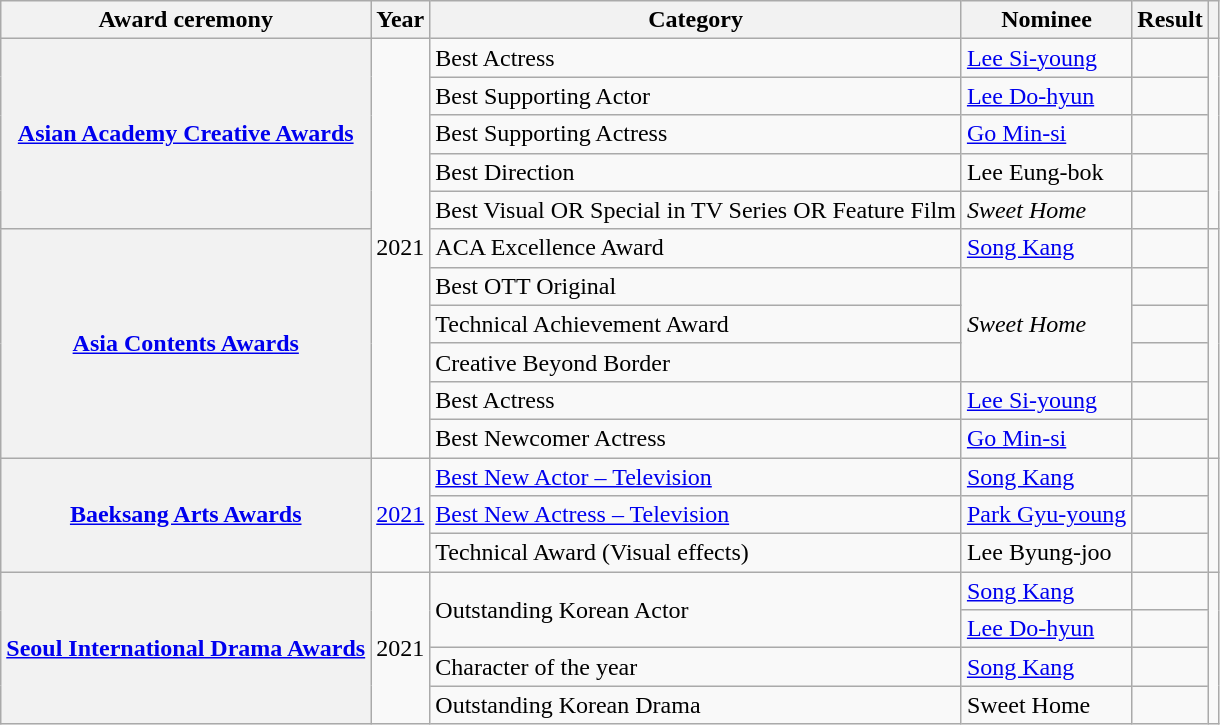<table class="wikitable plainrowheaders sortable">
<tr>
<th scope="col">Award ceremony</th>
<th scope="col">Year</th>
<th scope="col">Category</th>
<th scope="col">Nominee</th>
<th scope="col">Result</th>
<th scope="col" class="unsortable"></th>
</tr>
<tr>
<th scope="row"  rowspan="5"><a href='#'>Asian Academy Creative Awards</a></th>
<td rowspan="11" style="text-align:center">2021</td>
<td>Best Actress</td>
<td><a href='#'>Lee Si-young</a></td>
<td></td>
<td rowspan="5" style="text-align:center"></td>
</tr>
<tr>
<td>Best Supporting Actor</td>
<td><a href='#'>Lee Do-hyun</a></td>
<td></td>
</tr>
<tr>
<td>Best Supporting Actress</td>
<td><a href='#'>Go Min-si</a></td>
<td></td>
</tr>
<tr>
<td>Best Direction</td>
<td>Lee Eung-bok</td>
<td></td>
</tr>
<tr>
<td>Best Visual OR Special in TV Series OR Feature Film</td>
<td><em>Sweet Home</em></td>
<td></td>
</tr>
<tr>
<th scope="row" rowspan="6"><a href='#'>Asia Contents Awards</a></th>
<td>ACA Excellence Award</td>
<td><a href='#'>Song Kang</a></td>
<td></td>
<td rowspan="6" style="text-align:center"></td>
</tr>
<tr>
<td>Best OTT Original</td>
<td rowspan="3"><em>Sweet Home</em></td>
<td></td>
</tr>
<tr>
<td>Technical Achievement Award</td>
<td></td>
</tr>
<tr>
<td>Creative Beyond Border</td>
<td></td>
</tr>
<tr>
<td>Best Actress</td>
<td><a href='#'>Lee Si-young</a></td>
<td></td>
</tr>
<tr>
<td>Best Newcomer Actress</td>
<td><a href='#'>Go Min-si</a></td>
<td></td>
</tr>
<tr>
<th scope="row"  rowspan="3"><a href='#'>Baeksang Arts Awards</a></th>
<td rowspan="3" style="text-align:center"><a href='#'>2021</a></td>
<td><a href='#'>Best New Actor – Television</a></td>
<td><a href='#'>Song Kang</a></td>
<td></td>
<td rowspan="3" style="text-align:center"></td>
</tr>
<tr>
<td><a href='#'>Best New Actress – Television</a></td>
<td><a href='#'>Park Gyu-young</a></td>
<td></td>
</tr>
<tr>
<td>Technical Award (Visual effects)</td>
<td>Lee Byung-joo</td>
<td></td>
</tr>
<tr>
<th scope="row" rowspan="4"><a href='#'>Seoul International Drama Awards</a></th>
<td rowspan="4" style="text-align:center">2021</td>
<td rowspan="2">Outstanding Korean Actor</td>
<td><a href='#'>Song Kang</a></td>
<td></td>
<td rowspan="4" style="text-align:center"></td>
</tr>
<tr>
<td><a href='#'>Lee Do-hyun</a></td>
<td></td>
</tr>
<tr>
<td>Character of the year</td>
<td><a href='#'>Song Kang</a></td>
<td></td>
</tr>
<tr>
<td>Outstanding Korean Drama</td>
<td>Sweet Home</td>
<td></td>
</tr>
</table>
